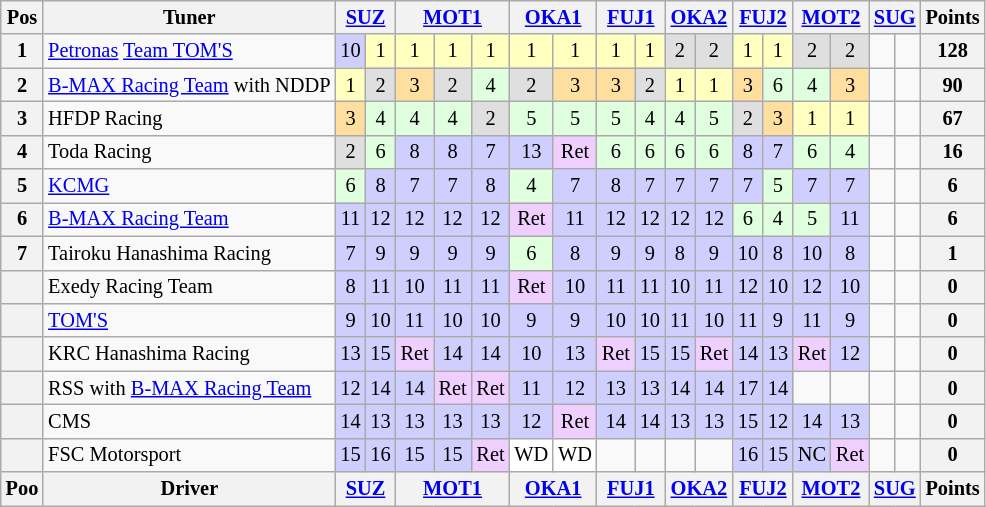<table class="wikitable" style="font-size:85%; text-align:center">
<tr style="background:#f9f9f9" valign="top">
<th valign="middle">Pos</th>
<th valign="middle">Tuner</th>
<th colspan=2><a href='#'>SUZ</a></th>
<th colspan=3><a href='#'>MOT1</a></th>
<th colspan=2><a href='#'>OKA1</a></th>
<th colspan=2><a href='#'>FUJ1</a></th>
<th colspan=2><a href='#'>OKA2</a></th>
<th colspan=2><a href='#'>FUJ2</a></th>
<th colspan=2><a href='#'>MOT2</a></th>
<th colspan=2><a href='#'>SUG</a></th>
<th valign="middle">Points</th>
</tr>
<tr>
<th>1</th>
<td align="left"><a href='#'>Petronas</a> <a href='#'>Team TOM'S</a></td>
<td style="background:#cfcfff;">10</td>
<td style="background:#ffffbf;">1</td>
<td style="background:#ffffbf;">1</td>
<td style="background:#ffffbf;">1</td>
<td style="background:#ffffbf;">1</td>
<td style="background:#ffffbf;">1</td>
<td style="background:#ffffbf;">1</td>
<td style="background:#ffffbf;">1</td>
<td style="background:#ffffbf;">1</td>
<td style="background:#dfdfdf;">2</td>
<td style="background:#dfdfdf;">2</td>
<td style="background:#ffffbf;">1</td>
<td style="background:#ffffbf;">1</td>
<td style="background:#dfdfdf;">2</td>
<td style="background:#dfdfdf;">2</td>
<td></td>
<td></td>
<th>128</th>
</tr>
<tr>
<th>2</th>
<td align="left"><a href='#'>B-MAX Racing Team</a> with NDDP</td>
<td style="background:#ffffbf;">1</td>
<td style="background:#dfdfdf;">2</td>
<td style="background:#ffdf9f;">3</td>
<td style="background:#dfdfdf;">2</td>
<td style="background:#dfffdf;">4</td>
<td style="background:#dfdfdf;">2</td>
<td style="background:#ffdf9f;">3</td>
<td style="background:#ffdf9f;">3</td>
<td style="background:#dfdfdf;">2</td>
<td style="background:#ffffbf;">1</td>
<td style="background:#ffffbf;">1</td>
<td style="background:#ffdf9f;">3</td>
<td style="background:#dfffdf;">6</td>
<td style="background:#dfffdf;">4</td>
<td style="background:#ffdf9f;">3</td>
<td></td>
<td></td>
<th>90</th>
</tr>
<tr>
<th>3</th>
<td align="left">HFDP Racing</td>
<td style="background:#ffdf9f;">3</td>
<td style="background:#dfffdf;">4</td>
<td style="background:#dfffdf;">4</td>
<td style="background:#dfffdf;">4</td>
<td style="background:#dfdfdf;">2</td>
<td style="background:#dfffdf;">5</td>
<td style="background:#dfffdf;">5</td>
<td style="background:#dfffdf;">5</td>
<td style="background:#dfffdf;">4</td>
<td style="background:#dfffdf;">4</td>
<td style="background:#dfffdf;">5</td>
<td style="background:#dfdfdf;">2</td>
<td style="background:#ffdf9f;">3</td>
<td style="background:#ffffbf;">1</td>
<td style="background:#ffffbf;">1</td>
<td></td>
<td></td>
<th>67</th>
</tr>
<tr>
<th>4</th>
<td align="left">Toda Racing</td>
<td style="background:#dfdfdf;">2</td>
<td style="background:#dfffdf;">6</td>
<td style="background:#cfcfff;">8</td>
<td style="background:#cfcfff;">8</td>
<td style="background:#cfcfff;">7</td>
<td style="background:#cfcfff;">13</td>
<td style="background:#EFCFFF;">Ret</td>
<td style="background:#dfffdf;">6</td>
<td style="background:#dfffdf;">6</td>
<td style="background:#dfffdf;">6</td>
<td style="background:#dfffdf;">6</td>
<td style="background:#cfcfff;">8</td>
<td style="background:#cfcfff;">7</td>
<td style="background:#dfffdf;">6</td>
<td style="background:#dfffdf;">4</td>
<td></td>
<td></td>
<th>16</th>
</tr>
<tr>
<th>5</th>
<td align="left"><a href='#'>KCMG</a></td>
<td style="background:#dfffdf;">6</td>
<td style="background:#cfcfff;">8</td>
<td style="background:#cfcfff;">7</td>
<td style="background:#cfcfff;">7</td>
<td style="background:#cfcfff;">8</td>
<td style="background:#dfffdf;">4</td>
<td style="background:#cfcfff;">7</td>
<td style="background:#cfcfff;">8</td>
<td style="background:#cfcfff;">7</td>
<td style="background:#cfcfff;">7</td>
<td style="background:#cfcfff;">7</td>
<td style="background:#cfcfff;">7</td>
<td style="background:#dfffdf;">5</td>
<td style="background:#cfcfff;">7</td>
<td style="background:#cfcfff;">7</td>
<td></td>
<td></td>
<th>6</th>
</tr>
<tr>
<th>6</th>
<td align="left"><a href='#'>B-MAX Racing Team</a></td>
<td style="background:#cfcfff;">11</td>
<td style="background:#cfcfff;">12</td>
<td style="background:#cfcfff;">12</td>
<td style="background:#cfcfff;">12</td>
<td style="background:#cfcfff;">12</td>
<td style="background:#EFCFFF;">Ret</td>
<td style="background:#cfcfff;">11</td>
<td style="background:#cfcfff;">12</td>
<td style="background:#cfcfff;">12</td>
<td style="background:#cfcfff;">12</td>
<td style="background:#cfcfff;">12</td>
<td style="background:#dfffdf;">6</td>
<td style="background:#dfffdf;">4</td>
<td style="background:#dfffdf;">5</td>
<td style="background:#cfcfff;">11</td>
<td></td>
<td></td>
<th>6</th>
</tr>
<tr>
<th>7</th>
<td align="left">Tairoku Hanashima Racing</td>
<td style="background:#cfcfff;">7</td>
<td style="background:#cfcfff;">9</td>
<td style="background:#cfcfff;">9</td>
<td style="background:#cfcfff;">9</td>
<td style="background:#cfcfff;">9</td>
<td style="background:#dfffdf;">6</td>
<td style="background:#cfcfff;">8</td>
<td style="background:#cfcfff;">9</td>
<td style="background:#cfcfff;">9</td>
<td style="background:#cfcfff;">8</td>
<td style="background:#cfcfff;">9</td>
<td style="background:#cfcfff;">10</td>
<td style="background:#cfcfff;">8</td>
<td style="background:#cfcfff;">10</td>
<td style="background:#cfcfff;">8</td>
<td></td>
<td></td>
<th>1</th>
</tr>
<tr>
<th></th>
<td align="left">Exedy Racing Team</td>
<td style="background:#cfcfff;">8</td>
<td style="background:#cfcfff;">11</td>
<td style="background:#cfcfff;">10</td>
<td style="background:#cfcfff;">11</td>
<td style="background:#cfcfff;">11</td>
<td style="background:#EFCFFF;">Ret</td>
<td style="background:#cfcfff;">10</td>
<td style="background:#cfcfff;">11</td>
<td style="background:#cfcfff;">11</td>
<td style="background:#cfcfff;">10</td>
<td style="background:#cfcfff;">11</td>
<td style="background:#cfcfff;">12</td>
<td style="background:#cfcfff;">10</td>
<td style="background:#cfcfff;">12</td>
<td style="background:#cfcfff;">10</td>
<td></td>
<td></td>
<th>0</th>
</tr>
<tr>
<th></th>
<td align="left"><a href='#'>TOM'S</a></td>
<td style="background:#cfcfff;">9</td>
<td style="background:#cfcfff;">10</td>
<td style="background:#cfcfff;">11</td>
<td style="background:#cfcfff;">10</td>
<td style="background:#cfcfff;">10</td>
<td style="background:#cfcfff;">9</td>
<td style="background:#cfcfff;">9</td>
<td style="background:#cfcfff;">10</td>
<td style="background:#cfcfff;">10</td>
<td style="background:#cfcfff;">11</td>
<td style="background:#cfcfff;">10</td>
<td style="background:#cfcfff;">11</td>
<td style="background:#cfcfff;">9</td>
<td style="background:#cfcfff;">11</td>
<td style="background:#cfcfff;">9</td>
<td></td>
<td></td>
<th>0</th>
</tr>
<tr>
<th></th>
<td align="left">KRC Hanashima Racing</td>
<td style="background:#cfcfff;">13</td>
<td style="background:#cfcfff;">15</td>
<td style="background:#EFCFFF;">Ret</td>
<td style="background:#cfcfff;">14</td>
<td style="background:#cfcfff;">14</td>
<td style="background:#cfcfff;">10</td>
<td style="background:#cfcfff;">13</td>
<td style="background:#EFCFFF;">Ret</td>
<td style="background:#cfcfff;">15</td>
<td style="background:#cfcfff;">15</td>
<td style="background:#EFCFFF;">Ret</td>
<td style="background:#cfcfff;">14</td>
<td style="background:#cfcfff;">13</td>
<td style="background:#EFCFFF;">Ret</td>
<td style="background:#cfcfff;">12</td>
<td></td>
<td></td>
<th>0</th>
</tr>
<tr>
<th></th>
<td align="left">RSS with <a href='#'>B-MAX Racing Team</a></td>
<td style="background:#cfcfff;">12</td>
<td style="background:#cfcfff;">14</td>
<td style="background:#cfcfff;">14</td>
<td style="background:#EFCFFF;">Ret</td>
<td style="background:#EFCFFF;">Ret</td>
<td style="background:#cfcfff;">11</td>
<td style="background:#cfcfff;">12</td>
<td style="background:#cfcfff;">13</td>
<td style="background:#cfcfff;">13</td>
<td style="background:#cfcfff;">14</td>
<td style="background:#cfcfff;">14</td>
<td style="background:#cfcfff;">17</td>
<td style="background:#cfcfff;">14</td>
<td></td>
<td></td>
<td></td>
<td></td>
<th>0</th>
</tr>
<tr>
<th></th>
<td align="left">CMS</td>
<td style="background:#cfcfff;">14</td>
<td style="background:#cfcfff;">13</td>
<td style="background:#cfcfff;">13</td>
<td style="background:#cfcfff;">13</td>
<td style="background:#cfcfff;">13</td>
<td style="background:#cfcfff;">12</td>
<td style="background:#EFCFFF;">Ret</td>
<td style="background:#cfcfff;">14</td>
<td style="background:#cfcfff;">14</td>
<td style="background:#cfcfff;">13</td>
<td style="background:#cfcfff;">13</td>
<td style="background:#cfcfff;">15</td>
<td style="background:#cfcfff;">12</td>
<td style="background:#cfcfff;">14</td>
<td style="background:#cfcfff;">13</td>
<td></td>
<td></td>
<th>0</th>
</tr>
<tr>
<th></th>
<td align="left">FSC Motorsport</td>
<td style="background:#cfcfff;">15</td>
<td style="background:#cfcfff;">16</td>
<td style="background:#cfcfff;">15</td>
<td style="background:#cfcfff;">15</td>
<td style="background:#EFCFFF;">Ret</td>
<td style="background:#FFFFFF;">WD</td>
<td style="background:#FFFFFF;">WD</td>
<td></td>
<td></td>
<td></td>
<td></td>
<td style="background:#cfcfff;">16</td>
<td style="background:#cfcfff;">15</td>
<td style="background:#cfcfff;">NC</td>
<td style="background:#EFCFFF;">Ret</td>
<td></td>
<td></td>
<th>0</th>
</tr>
<tr>
<th valign="middle">Poo</th>
<th valign="middle">Driver</th>
<th colspan=2><a href='#'>SUZ</a></th>
<th colspan=3><a href='#'>MOT1</a></th>
<th colspan=2><a href='#'>OKA1</a></th>
<th colspan=2><a href='#'>FUJ1</a></th>
<th colspan=2><a href='#'>OKA2</a></th>
<th colspan=2><a href='#'>FUJ2</a></th>
<th colspan=2><a href='#'>MOT2</a></th>
<th colspan=2><a href='#'>SUG</a></th>
<th valign="middle">Points</th>
</tr>
</table>
